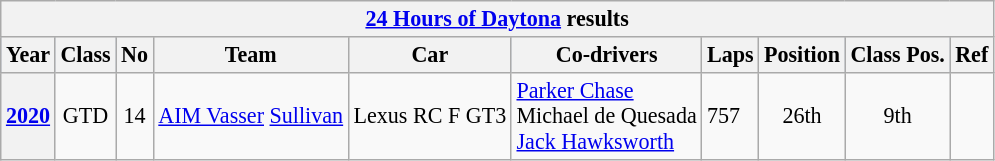<table class="wikitable" style="font-size:92%">
<tr>
<th colspan=45><a href='#'>24 Hours of Daytona</a> results</th>
</tr>
<tr style="background:#abbbdd;">
<th>Year</th>
<th>Class</th>
<th>No</th>
<th>Team</th>
<th>Car</th>
<th>Co-drivers</th>
<th>Laps</th>
<th>Position</th>
<th>Class Pos.</th>
<th>Ref</th>
</tr>
<tr>
<th><a href='#'>2020</a></th>
<td align=center>GTD</td>
<td align=center>14</td>
<td> <a href='#'>AIM Vasser</a> <a href='#'>Sullivan</a></td>
<td>Lexus RC F GT3</td>
<td> <a href='#'>Parker Chase</a><br> Michael de Quesada<br> <a href='#'>Jack Hawksworth</a></td>
<td>757</td>
<td style="background:#;" align=center>26th</td>
<td style="background:#;" align=center>9th</td>
<td align=center></td>
</tr>
</table>
